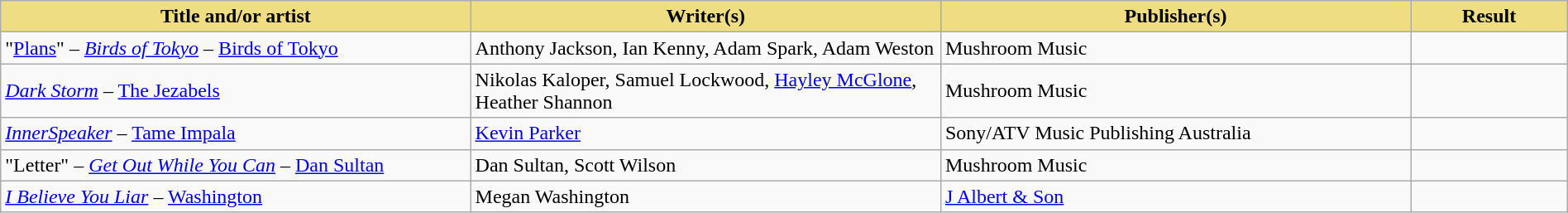<table class="wikitable" width=100%>
<tr>
<th style="width:30%;background:#EEDD82;">Title and/or artist</th>
<th style="width:30%;background:#EEDD82;">Writer(s)</th>
<th style="width:30%;background:#EEDD82;">Publisher(s)</th>
<th style="width:10%;background:#EEDD82;">Result</th>
</tr>
<tr>
<td>"<a href='#'>Plans</a>" – <em><a href='#'>Birds of Tokyo</a></em> – <a href='#'>Birds of Tokyo</a></td>
<td>Anthony Jackson, Ian Kenny, Adam Spark, Adam Weston</td>
<td>Mushroom Music</td>
<td></td>
</tr>
<tr>
<td><em><a href='#'>Dark Storm</a></em> – <a href='#'>The Jezabels</a></td>
<td>Nikolas Kaloper, Samuel Lockwood, <a href='#'>Hayley McGlone</a>, Heather Shannon</td>
<td>Mushroom Music</td>
<td></td>
</tr>
<tr>
<td><em><a href='#'>InnerSpeaker</a></em> – <a href='#'>Tame Impala</a></td>
<td><a href='#'>Kevin Parker</a></td>
<td>Sony/ATV Music Publishing Australia</td>
<td></td>
</tr>
<tr>
<td>"Letter" – <em><a href='#'>Get Out While You Can</a></em> – <a href='#'>Dan Sultan</a></td>
<td>Dan Sultan, Scott Wilson</td>
<td>Mushroom Music</td>
<td></td>
</tr>
<tr>
<td><em><a href='#'>I Believe You Liar</a></em> – <a href='#'>Washington</a></td>
<td>Megan Washington</td>
<td><a href='#'>J Albert & Son</a></td>
<td></td>
</tr>
</table>
